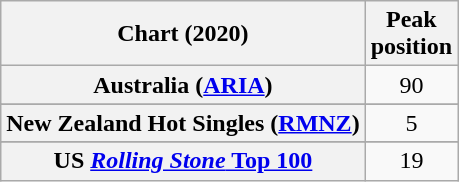<table class="wikitable sortable plainrowheaders" style="text-align:center">
<tr>
<th scope="col">Chart (2020)</th>
<th scope="col">Peak<br>position</th>
</tr>
<tr>
<th scope="row">Australia (<a href='#'>ARIA</a>)</th>
<td>90</td>
</tr>
<tr>
</tr>
<tr>
</tr>
<tr>
<th scope="row">New Zealand Hot Singles (<a href='#'>RMNZ</a>)</th>
<td>5</td>
</tr>
<tr>
</tr>
<tr>
</tr>
<tr>
</tr>
<tr>
</tr>
<tr>
<th scope="row">US <a href='#'><em>Rolling Stone</em> Top 100</a></th>
<td>19</td>
</tr>
</table>
